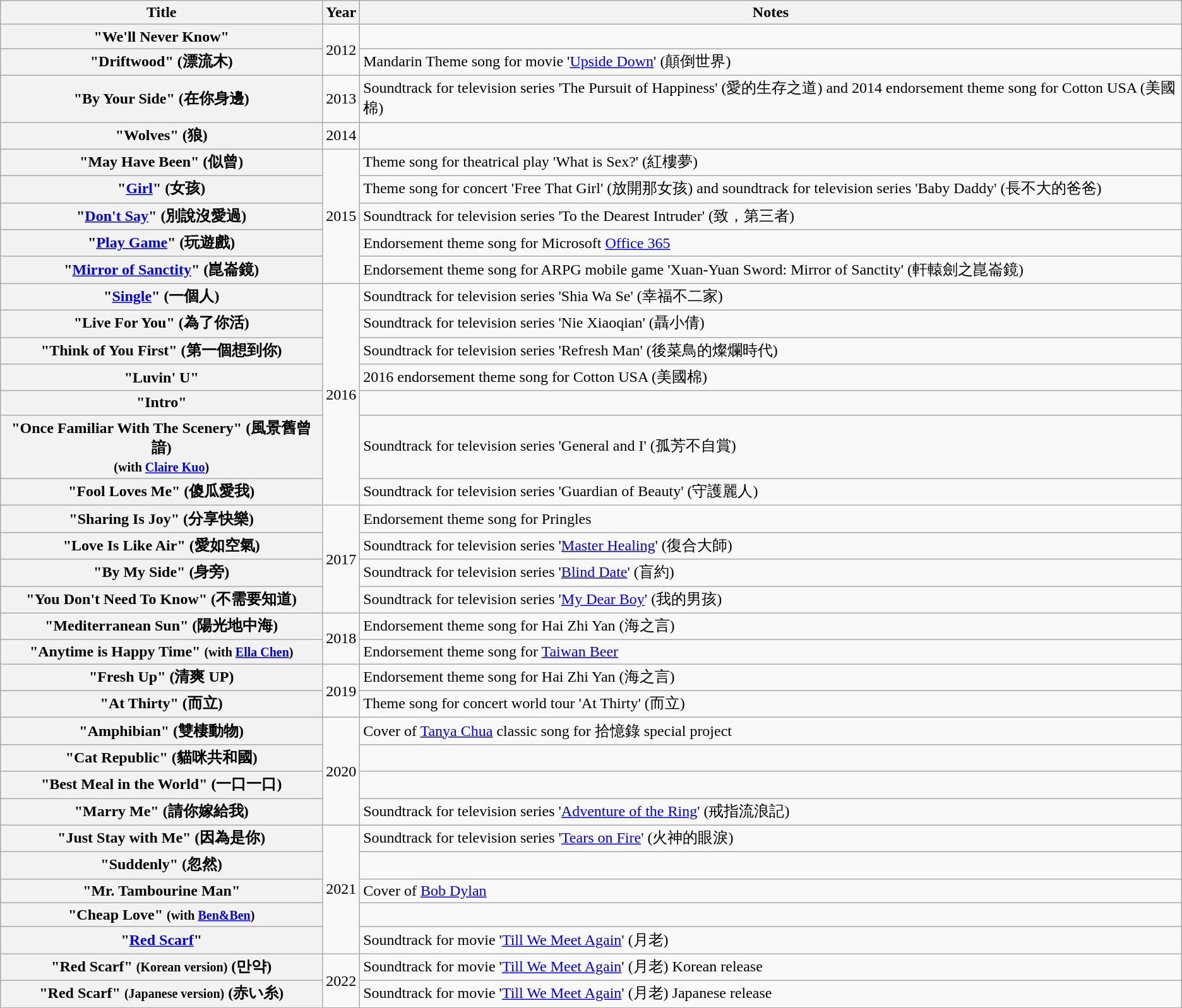<table class="wikitable plainrowheaders">
<tr>
<th>Title</th>
<th>Year</th>
<th>Notes</th>
</tr>
<tr>
<th scope="row" ! scope="row">"We'll Never Know"</th>
<td rowspan="2">2012</td>
<td></td>
</tr>
<tr>
<th scope="row" ! scope="row">"Driftwood" (漂流木)</th>
<td>Mandarin Theme song for movie '<a href='#'>Upside Down</a>' (顛倒世界)</td>
</tr>
<tr>
<th scope="row">"By Your Side" (在你身邊)</th>
<td>2013</td>
<td>Soundtrack for television series 'The Pursuit of Happiness' (愛的生存之道) and 2014 endorsement theme song for Cotton USA (美國棉)</td>
</tr>
<tr>
<th scope="row">"Wolves" (狼)</th>
<td>2014</td>
<td></td>
</tr>
<tr>
<th scope="row">"May Have Been" (似曾)</th>
<td rowspan="5">2015</td>
<td>Theme song for theatrical play 'What is Sex?' (紅樓夢)</td>
</tr>
<tr>
<th scope="row">"<a href='#'>Girl</a>" (女孩)</th>
<td>Theme song for concert 'Free That Girl' (放開那女孩) and soundtrack for television series 'Baby Daddy' (長不大的爸爸)</td>
</tr>
<tr>
<th scope="row">"<a href='#'>Don't Say</a>" (別說沒愛過)</th>
<td>Soundtrack for television series 'To the Dearest Intruder' (致，第三者)</td>
</tr>
<tr>
<th scope="row">"<a href='#'>Play Game</a>" (玩遊戲)</th>
<td>Endorsement theme song for Microsoft <a href='#'>Office 365</a></td>
</tr>
<tr>
<th scope="row">"<a href='#'>Mirror of Sanctity</a>" (崑崙鏡)</th>
<td>Endorsement theme song for ARPG mobile game 'Xuan-Yuan Sword: Mirror of Sanctity' (軒轅劍之崑崙鏡)</td>
</tr>
<tr>
<th scope="row">"<a href='#'>Single</a>" (一個人)</th>
<td rowspan="7">2016</td>
<td>Soundtrack for television series 'Shia Wa Se' (幸福不二家)</td>
</tr>
<tr>
<th scope="row">"Live For You" (為了你活)</th>
<td>Soundtrack for television series 'Nie Xiaoqian' (聶小倩)</td>
</tr>
<tr>
<th scope="row">"Think of You First" (第一個想到你)</th>
<td>Soundtrack for television series 'Refresh Man' (後菜鳥的燦爛時代)</td>
</tr>
<tr>
<th scope="row">"Luvin' U"</th>
<td>2016 endorsement theme song for Cotton USA (美國棉)</td>
</tr>
<tr>
<th scope="row">"Intro"</th>
<td></td>
</tr>
<tr>
<th scope="row">"Once Familiar With The Scenery" (風景舊曾諳)<br><small>(with <a href='#'>Claire Kuo</a>)</small></th>
<td>Soundtrack for television series 'General and I' (孤芳不自賞)</td>
</tr>
<tr>
<th scope="row">"Fool Loves Me" (傻瓜愛我)</th>
<td>Soundtrack for television series 'Guardian of Beauty' (守護麗人)</td>
</tr>
<tr>
<th scope="row">"Sharing Is Joy" (分享快樂)</th>
<td rowspan="4">2017</td>
<td>Endorsement theme song for Pringles</td>
</tr>
<tr>
<th scope="row">"Love Is Like Air" (愛如空氣)</th>
<td>Soundtrack for television series '<a href='#'>Master Healing</a>' (復合大師)</td>
</tr>
<tr>
<th scope="row">"By My Side" (身旁)</th>
<td>Soundtrack for television series '<a href='#'>Blind Date</a>' (盲約)</td>
</tr>
<tr>
<th scope="row">"You Don't Need To Know" (不需要知道)</th>
<td>Soundtrack for television series '<a href='#'>My Dear Boy</a>' (我的男孩)</td>
</tr>
<tr>
<th scope="row">"Mediterranean Sun" (陽光地中海)</th>
<td rowspan="2">2018</td>
<td>Endorsement theme song for Hai Zhi Yan (海之言)</td>
</tr>
<tr>
<th scope="row">"Anytime is Happy Time" <small>(with <a href='#'>Ella Chen</a>)</small></th>
<td>Endorsement theme song for <a href='#'>Taiwan Beer</a></td>
</tr>
<tr>
<th scope="row">"Fresh Up" (清爽 UP)</th>
<td rowspan="2">2019</td>
<td>Endorsement theme song for Hai Zhi Yan (海之言)</td>
</tr>
<tr>
<th scope="row">"At Thirty" (而立)</th>
<td>Theme song for concert world tour 'At Thirty' (而立)</td>
</tr>
<tr>
<th scope="row">"Amphibian" (雙棲動物)</th>
<td rowspan="4">2020</td>
<td>Cover of <a href='#'>Tanya Chua</a> classic song for 拾憶錄 special project</td>
</tr>
<tr>
<th scope="row">"Cat Republic" (貓咪共和國)</th>
<td></td>
</tr>
<tr>
<th scope="row">"Best Meal in the World" (一口一口)</th>
<td></td>
</tr>
<tr>
<th scope="row">"Marry Me" (請你嫁給我)</th>
<td>Soundtrack for television series '<a href='#'>Adventure of the Ring</a>' (戒指流浪記)</td>
</tr>
<tr>
<th scope="row">"Just Stay with Me" (因為是你)</th>
<td rowspan="5">2021</td>
<td>Soundtrack for television series '<a href='#'>Tears on Fire</a>' (火神的眼淚)</td>
</tr>
<tr>
<th scope="row">"Suddenly" (忽然)</th>
<td></td>
</tr>
<tr>
<th scope="row">"Mr. Tambourine Man"</th>
<td>Cover of <a href='#'>Bob Dylan</a></td>
</tr>
<tr>
<th scope="row">"Cheap Love" <small>(with <a href='#'>Ben&Ben</a>)</small></th>
<td></td>
</tr>
<tr>
<th scope="row">"<a href='#'>Red Scarf</a>"</th>
<td>Soundtrack for movie '<a href='#'>Till We Meet Again</a>' (月老)</td>
</tr>
<tr>
<th scope="row">"Red Scarf" <small>(Korean version)</small> (만약) </th>
<td rowspan="2">2022</td>
<td>Soundtrack for movie '<a href='#'>Till We Meet Again</a>' (月老) Korean release</td>
</tr>
<tr>
<th scope="row">"Red Scarf" <small>(Japanese version)</small> (赤い糸) </th>
<td>Soundtrack for movie '<a href='#'>Till We Meet Again</a>' (月老) Japanese release</td>
</tr>
</table>
